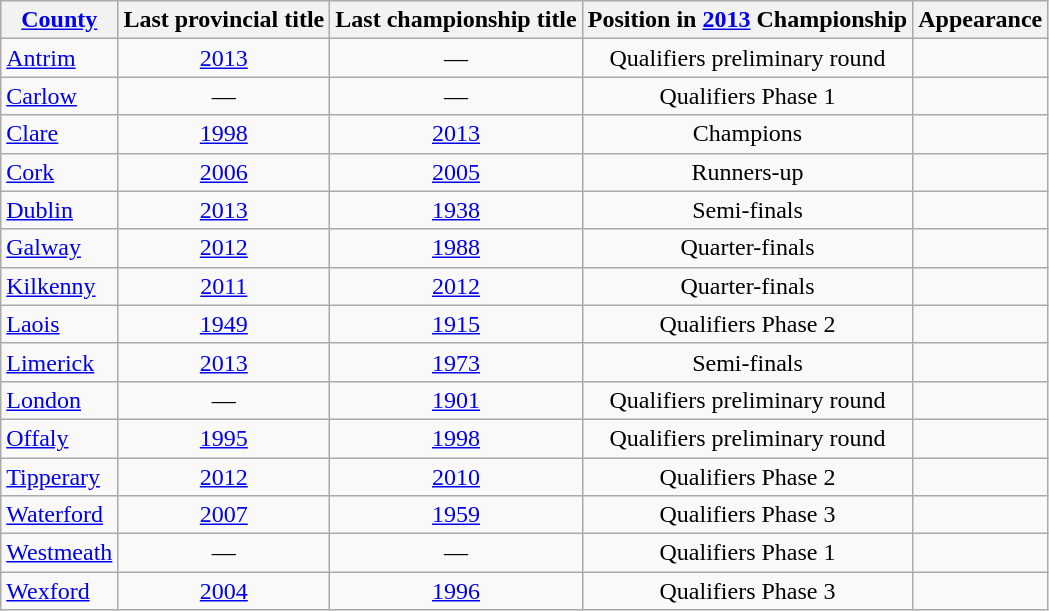<table class="wikitable sortable" style="text-align:center">
<tr>
<th><a href='#'>County</a></th>
<th>Last provincial title</th>
<th>Last championship title</th>
<th>Position in <a href='#'>2013</a> Championship</th>
<th>Appearance</th>
</tr>
<tr>
<td style="text-align:left"> <a href='#'>Antrim</a></td>
<td><a href='#'>2013</a></td>
<td>—</td>
<td>Qualifiers preliminary round</td>
<td></td>
</tr>
<tr>
<td style="text-align:left"> <a href='#'>Carlow</a></td>
<td>—</td>
<td>—</td>
<td>Qualifiers Phase 1</td>
<td></td>
</tr>
<tr>
<td style="text-align:left"> <a href='#'>Clare</a></td>
<td><a href='#'>1998</a></td>
<td><a href='#'>2013</a></td>
<td>Champions</td>
<td></td>
</tr>
<tr>
<td style="text-align:left"> <a href='#'>Cork</a></td>
<td><a href='#'>2006</a></td>
<td><a href='#'>2005</a></td>
<td>Runners-up</td>
<td></td>
</tr>
<tr>
<td style="text-align:left"> <a href='#'>Dublin</a></td>
<td><a href='#'>2013</a></td>
<td><a href='#'>1938</a></td>
<td>Semi-finals</td>
<td></td>
</tr>
<tr>
<td style="text-align:left"> <a href='#'>Galway</a></td>
<td><a href='#'>2012</a></td>
<td><a href='#'>1988</a></td>
<td>Quarter-finals</td>
<td></td>
</tr>
<tr>
<td style="text-align:left"> <a href='#'>Kilkenny</a></td>
<td><a href='#'>2011</a></td>
<td><a href='#'>2012</a></td>
<td>Quarter-finals</td>
<td></td>
</tr>
<tr>
<td style="text-align:left"> <a href='#'>Laois</a></td>
<td><a href='#'>1949</a></td>
<td><a href='#'>1915</a></td>
<td>Qualifiers Phase 2</td>
<td></td>
</tr>
<tr>
<td style="text-align:left"> <a href='#'>Limerick</a></td>
<td><a href='#'>2013</a></td>
<td><a href='#'>1973</a></td>
<td>Semi-finals</td>
<td></td>
</tr>
<tr>
<td style="text-align:left"> <a href='#'>London</a></td>
<td>—</td>
<td><a href='#'>1901</a></td>
<td>Qualifiers preliminary round</td>
<td></td>
</tr>
<tr>
<td style="text-align:left"> <a href='#'>Offaly</a></td>
<td><a href='#'>1995</a></td>
<td><a href='#'>1998</a></td>
<td>Qualifiers preliminary round</td>
<td></td>
</tr>
<tr>
<td style="text-align:left"> <a href='#'>Tipperary</a></td>
<td><a href='#'>2012</a></td>
<td><a href='#'>2010</a></td>
<td>Qualifiers Phase 2</td>
<td></td>
</tr>
<tr>
<td style="text-align:left"> <a href='#'>Waterford</a></td>
<td><a href='#'>2007</a></td>
<td><a href='#'>1959</a></td>
<td>Qualifiers Phase 3</td>
<td></td>
</tr>
<tr>
<td style="text-align:left"> <a href='#'>Westmeath</a></td>
<td>—</td>
<td>—</td>
<td>Qualifiers Phase 1</td>
<td></td>
</tr>
<tr>
<td style="text-align:left"> <a href='#'>Wexford</a></td>
<td><a href='#'>2004</a></td>
<td><a href='#'>1996</a></td>
<td>Qualifiers Phase 3</td>
<td></td>
</tr>
</table>
